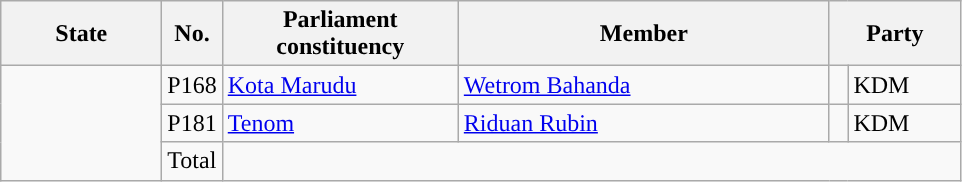<table class ="wikitable sortable">
<tr>
<th style="width:100px;">State</th>
<th style="width:30px;">No.</th>
<th style="width:150px;">Parliament constituency</th>
<th style="width:240px;">Member</th>
<th colspan="2" style="width:80px;">Party</th>
</tr>
<tr>
<td rowspan="3"></td>
<td>P168</td>
<td><a href='#'>Kota Marudu</a></td>
<td><a href='#'>Wetrom Bahanda</a></td>
<td></td>
<td>KDM</td>
</tr>
<tr>
<td>P181</td>
<td><a href='#'>Tenom</a></td>
<td><a href='#'>Riduan Rubin</a></td>
<td></td>
<td>KDM</td>
</tr>
<tr>
<td>Total</td>
<td style="width:30px;" colspan=5></td>
</tr>
</table>
